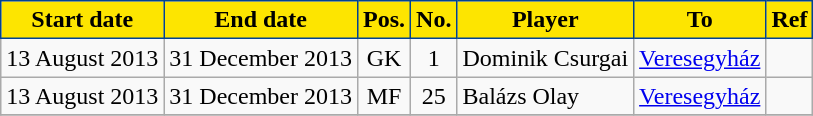<table class="wikitable plainrowheaders sortable">
<tr>
<th style="background-color:#FDE500;color:black;border:1px solid #004292">Start date</th>
<th style="background-color:#FDE500;color:black;border:1px solid #004292">End date</th>
<th style="background-color:#FDE500;color:black;border:1px solid #004292">Pos.</th>
<th style="background-color:#FDE500;color:black;border:1px solid #004292">No.</th>
<th style="background-color:#FDE500;color:black;border:1px solid #004292">Player</th>
<th style="background-color:#FDE500;color:black;border:1px solid #004292">To</th>
<th style="background-color:#FDE500;color:black;border:1px solid #004292">Ref</th>
</tr>
<tr>
<td>13 August 2013</td>
<td style="text-align:center;">31 December 2013</td>
<td style="text-align:center;">GK</td>
<td style="text-align:center;">1</td>
<td style="text-align:left;"> Dominik Csurgai</td>
<td style="text-align:left;"><a href='#'>Veresegyház</a></td>
<td></td>
</tr>
<tr>
<td>13 August 2013</td>
<td style="text-align:center;">31 December 2013</td>
<td style="text-align:center;">MF</td>
<td style="text-align:center;">25</td>
<td style="text-align:left;"> Balázs Olay</td>
<td style="text-align:left;"><a href='#'>Veresegyház</a></td>
<td></td>
</tr>
<tr>
</tr>
</table>
